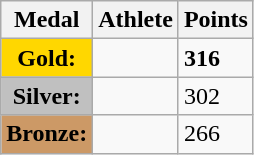<table class="wikitable">
<tr>
<th><strong>Medal</strong></th>
<th><strong>Athlete</strong></th>
<th><strong>Points</strong></th>
</tr>
<tr>
<td style="text-align:center;background-color:gold;"><strong>Gold:</strong></td>
<td><strong></strong></td>
<td><strong>316</strong></td>
</tr>
<tr>
<td style="text-align:center;background-color:silver;"><strong>Silver:</strong></td>
<td></td>
<td>302</td>
</tr>
<tr>
<td style="text-align:center;background-color:#CC9966;"><strong>Bronze:</strong></td>
<td></td>
<td>266</td>
</tr>
</table>
